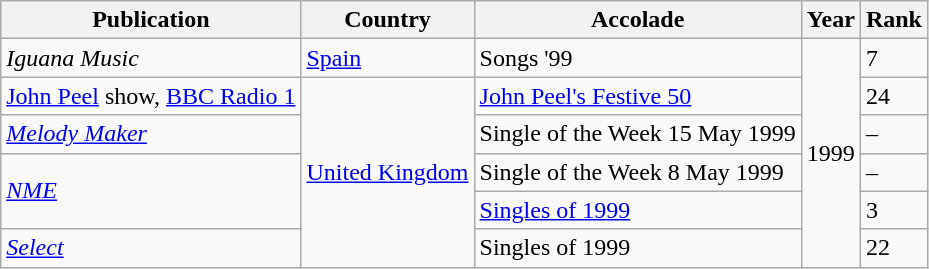<table class="wikitable">
<tr>
<th>Publication</th>
<th>Country</th>
<th>Accolade</th>
<th>Year</th>
<th>Rank</th>
</tr>
<tr>
<td><em>Iguana Music</em></td>
<td><a href='#'>Spain</a></td>
<td>Songs '99</td>
<td rowspan="6">1999</td>
<td>7</td>
</tr>
<tr>
<td><a href='#'>John Peel</a> show, <a href='#'>BBC Radio 1</a></td>
<td rowspan="5"><a href='#'>United Kingdom</a></td>
<td><a href='#'>John Peel's Festive 50</a></td>
<td>24</td>
</tr>
<tr>
<td><em><a href='#'>Melody Maker</a></em></td>
<td>Single of the Week 15 May 1999</td>
<td>–</td>
</tr>
<tr>
<td rowspan="2"><em><a href='#'>NME</a></em></td>
<td>Single of the Week 8 May 1999</td>
<td>–</td>
</tr>
<tr>
<td><a href='#'>Singles of 1999</a></td>
<td>3</td>
</tr>
<tr>
<td><em><a href='#'>Select</a></em></td>
<td>Singles of 1999</td>
<td>22</td>
</tr>
</table>
